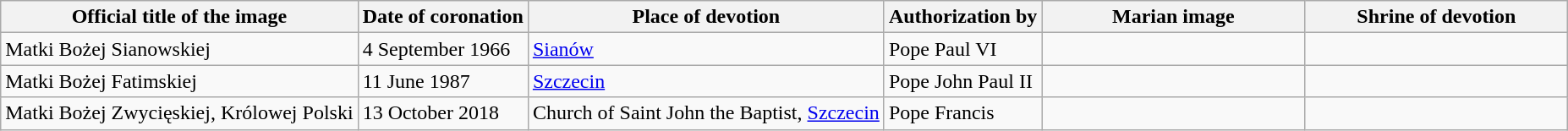<table class="wikitable sortable">
<tr>
<th>Official title of the image</th>
<th data-sort-type="date">Date of coronation</th>
<th>Place of devotion</th>
<th>Authorization by</th>
<th width=200px class=unsortable>Marian image</th>
<th width=200px class=unsortable>Shrine of devotion</th>
</tr>
<tr>
<td>Matki Bożej Sianowskiej</td>
<td>4 September 1966</td>
<td><a href='#'>Sianów</a></td>
<td>Pope Paul VI</td>
<td></td>
<td></td>
</tr>
<tr>
<td>Matki Bożej Fatimskiej</td>
<td>11 June 1987</td>
<td><a href='#'>Szczecin</a></td>
<td>Pope John Paul II</td>
<td></td>
<td></td>
</tr>
<tr>
<td>Matki Bożej Zwycięskiej, Królowej Polski</td>
<td>13 October 2018</td>
<td>Church of Saint John the Baptist, <a href='#'>Szczecin</a></td>
<td>Pope Francis</td>
<td></td>
<td></td>
</tr>
</table>
